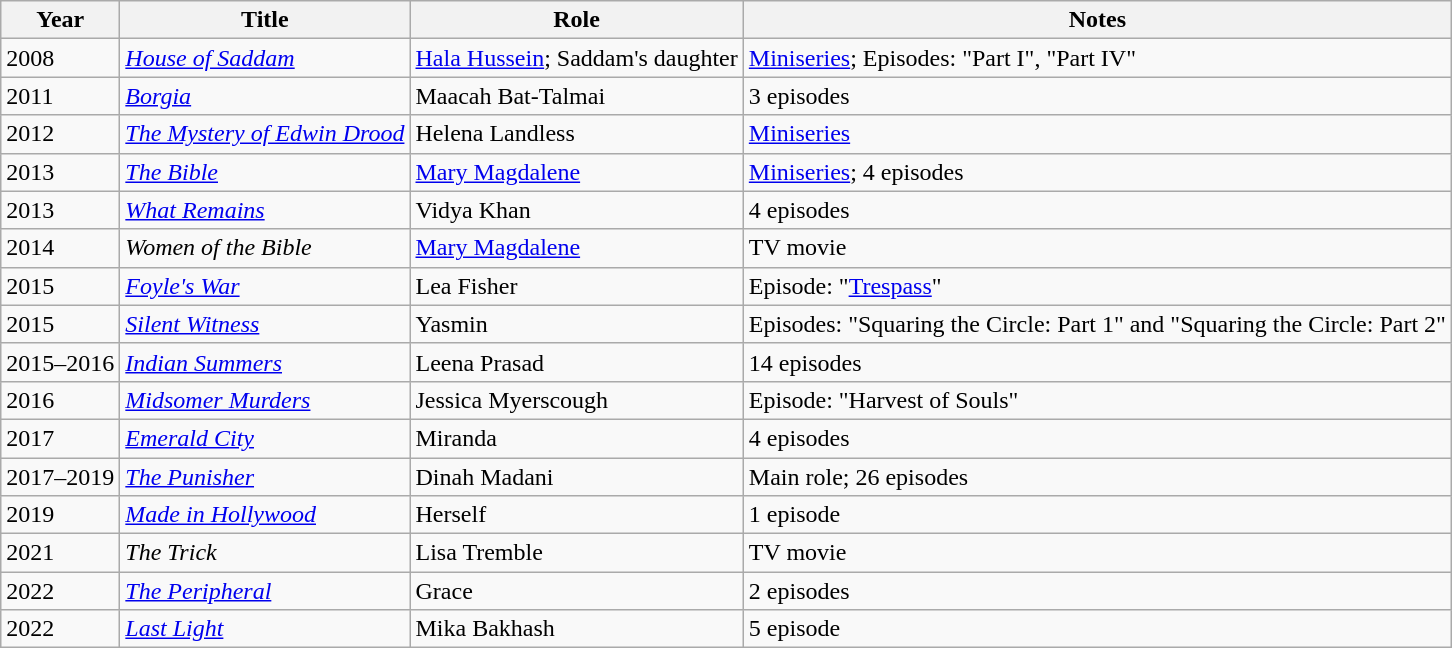<table class="wikitable sortable">
<tr>
<th>Year</th>
<th>Title</th>
<th>Role</th>
<th class="unsortable">Notes</th>
</tr>
<tr>
<td>2008</td>
<td><em><a href='#'>House of Saddam</a></em></td>
<td><a href='#'>Hala Hussein</a>; Saddam's daughter</td>
<td><a href='#'>Miniseries</a>; Episodes: "Part I", "Part IV"</td>
</tr>
<tr>
<td>2011</td>
<td><a href='#'><em>Borgia</em></a></td>
<td>Maacah Bat-Talmai</td>
<td>3 episodes</td>
</tr>
<tr>
<td>2012</td>
<td><em><a href='#'>The Mystery of Edwin Drood</a></em></td>
<td>Helena Landless</td>
<td><a href='#'>Miniseries</a></td>
</tr>
<tr>
<td>2013</td>
<td><em><a href='#'>The Bible</a></em></td>
<td><a href='#'>Mary Magdalene</a></td>
<td><a href='#'>Miniseries</a>; 4 episodes</td>
</tr>
<tr>
<td>2013</td>
<td><em><a href='#'>What Remains</a></em></td>
<td>Vidya Khan</td>
<td>4 episodes</td>
</tr>
<tr>
<td>2014</td>
<td><em>Women of the Bible</em></td>
<td><a href='#'>Mary Magdalene</a></td>
<td>TV movie</td>
</tr>
<tr>
<td>2015</td>
<td><em><a href='#'>Foyle's War</a></em></td>
<td>Lea Fisher</td>
<td>Episode: "<a href='#'>Trespass</a>"</td>
</tr>
<tr>
<td>2015</td>
<td><em><a href='#'>Silent Witness</a></em></td>
<td>Yasmin</td>
<td>Episodes: "Squaring the Circle: Part 1" and "Squaring the Circle: Part 2"</td>
</tr>
<tr>
<td>2015–2016</td>
<td><em><a href='#'>Indian Summers</a></em></td>
<td>Leena Prasad</td>
<td>14 episodes</td>
</tr>
<tr>
<td>2016</td>
<td><em><a href='#'>Midsomer Murders</a></em></td>
<td>Jessica Myerscough</td>
<td>Episode: "Harvest of Souls"</td>
</tr>
<tr>
<td>2017</td>
<td><em><a href='#'>Emerald City</a></em></td>
<td>Miranda</td>
<td>4 episodes</td>
</tr>
<tr>
<td>2017–2019</td>
<td><em><a href='#'>The Punisher</a></em></td>
<td>Dinah Madani</td>
<td>Main role; 26 episodes</td>
</tr>
<tr>
<td>2019</td>
<td><em><a href='#'>Made in Hollywood</a></em></td>
<td>Herself</td>
<td>1 episode</td>
</tr>
<tr>
<td>2021</td>
<td><em>The Trick</em></td>
<td>Lisa Tremble</td>
<td>TV movie</td>
</tr>
<tr>
<td>2022</td>
<td><em><a href='#'>The Peripheral</a></em></td>
<td>Grace</td>
<td>2 episodes</td>
</tr>
<tr>
<td>2022</td>
<td><em><a href='#'>Last Light</a></em></td>
<td>Mika Bakhash</td>
<td>5 episode</td>
</tr>
</table>
